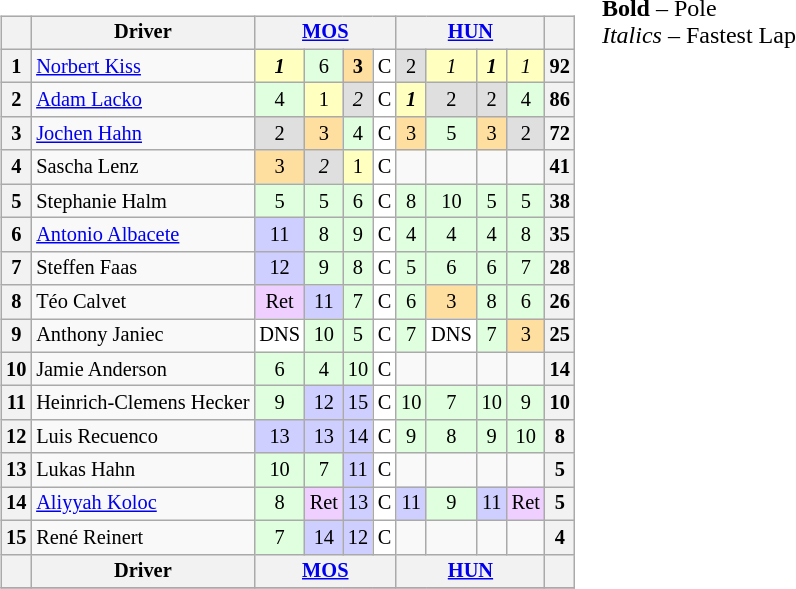<table>
<tr>
<td valign="top"><br><table align=left| class="wikitable" style="font-size: 85%; text-align: center">
<tr valign="top">
<th valign=middle></th>
<th valign=middle>Driver</th>
<th colspan="4"><a href='#'>MOS</a><br></th>
<th colspan="4"><a href='#'>HUN</a><br></th>
<th valign=middle></th>
</tr>
<tr>
<th>1</th>
<td align=left> <a href='#'>Norbert Kiss</a></td>
<td style="background:#ffffbf;"><strong><em>1</em></strong></td>
<td style="background:#dfffdf;">6</td>
<td style="background:#ffdf9f;"><strong>3</strong></td>
<td style="background:#ffffff;">C</td>
<td style="background:#dfdfdf;">2</td>
<td style="background:#ffffbf;"><em>1</em></td>
<td style="background:#ffffbf;"><strong><em>1</em></strong></td>
<td style="background:#ffffbf;"><em>1</em></td>
<th>92</th>
</tr>
<tr>
<th>2</th>
<td align=left> <a href='#'>Adam Lacko</a></td>
<td style="background:#dfffdf;">4</td>
<td style="background:#ffffbf;">1</td>
<td style="background:#dfdfdf;"><em>2</em></td>
<td style="background:#ffffff;">C</td>
<td style="background:#ffffbf;"><strong><em>1</em></strong></td>
<td style="background:#dfdfdf;">2</td>
<td style="background:#dfdfdf;">2</td>
<td style="background:#dfffdf;">4</td>
<th>86</th>
</tr>
<tr>
<th>3</th>
<td align=left> <a href='#'>Jochen Hahn</a></td>
<td style="background:#dfdfdf;">2</td>
<td style="background:#ffdf9f;">3</td>
<td style="background:#dfffdf;">4</td>
<td style="background:#ffffff;">C</td>
<td style="background:#ffdf9f;">3</td>
<td style="background:#dfffdf;">5</td>
<td style="background:#ffdf9f;">3</td>
<td style="background:#dfdfdf;">2</td>
<th>72</th>
</tr>
<tr>
<th>4</th>
<td align=left> Sascha Lenz</td>
<td style="background:#ffdf9f;">3</td>
<td style="background:#dfdfdf;"><em>2</em></td>
<td style="background:#ffffbf;">1</td>
<td style="background:#ffffff;">C</td>
<td></td>
<td></td>
<td></td>
<td></td>
<th>41</th>
</tr>
<tr>
<th>5</th>
<td align=left> Stephanie Halm</td>
<td style="background:#dfffdf;">5</td>
<td style="background:#dfffdf;">5</td>
<td style="background:#dfffdf;">6</td>
<td style="background:#ffffff;">C</td>
<td style="background:#dfffdf;">8</td>
<td style="background:#dfffdf;">10</td>
<td style="background:#dfffdf;">5</td>
<td style="background:#dfffdf;">5</td>
<th>38</th>
</tr>
<tr>
<th>6</th>
<td align=left> <a href='#'>Antonio Albacete</a></td>
<td style="background:#cfcfff;">11</td>
<td style="background:#dfffdf;">8</td>
<td style="background:#dfffdf;">9</td>
<td style="background:#ffffff;">C</td>
<td style="background:#dfffdf;">4</td>
<td style="background:#dfffdf;">4</td>
<td style="background:#dfffdf;">4</td>
<td style="background:#dfffdf;">8</td>
<th>35</th>
</tr>
<tr>
<th>7</th>
<td align=left> Steffen Faas</td>
<td style="background:#cfcfff;">12</td>
<td style="background:#dfffdf;">9</td>
<td style="background:#dfffdf;">8</td>
<td style="background:#ffffff;">C</td>
<td style="background:#dfffdf;">5</td>
<td style="background:#dfffdf;">6</td>
<td style="background:#dfffdf;">6</td>
<td style="background:#dfffdf;">7</td>
<th>28</th>
</tr>
<tr>
<th>8</th>
<td align=left> Téo Calvet</td>
<td style="background:#efcfff;">Ret</td>
<td style="background:#cfcfff;">11</td>
<td style="background:#dfffdf;">7</td>
<td style="background:#ffffff;">C</td>
<td style="background:#dfffdf;">6</td>
<td style="background:#ffdf9f;">3</td>
<td style="background:#dfffdf;">8</td>
<td style="background:#dfffdf;">6</td>
<th>26</th>
</tr>
<tr>
<th>9</th>
<td align=left> Anthony Janiec</td>
<td style="background:#ffffff;">DNS</td>
<td style="background:#dfffdf;">10</td>
<td style="background:#dfffdf;">5</td>
<td style="background:#ffffff;">C</td>
<td style="background:#dfffdf;">7</td>
<td style="background:#ffffff;">DNS</td>
<td style="background:#dfffdf;">7</td>
<td style="background:#ffdf9f;">3</td>
<th>25</th>
</tr>
<tr>
<th>10</th>
<td align=left> Jamie Anderson</td>
<td style="background:#dfffdf;">6</td>
<td style="background:#dfffdf;">4</td>
<td style="background:#dfffdf;">10</td>
<td style="background:#ffffff;">C</td>
<td></td>
<td></td>
<td></td>
<td></td>
<th>14</th>
</tr>
<tr>
<th>11</th>
<td align=left> Heinrich-Clemens Hecker</td>
<td style="background:#dfffdf;">9</td>
<td style="background:#cfcfff;">12</td>
<td style="background:#cfcfff;">15</td>
<td style="background:#ffffff;">C</td>
<td style="background:#dfffdf;">10</td>
<td style="background:#dfffdf;">7</td>
<td style="background:#dfffdf;">10</td>
<td style="background:#dfffdf;">9</td>
<th>10</th>
</tr>
<tr>
<th>12</th>
<td align=left> Luis Recuenco</td>
<td style="background:#cfcfff;">13</td>
<td style="background:#cfcfff;">13</td>
<td style="background:#cfcfff;">14</td>
<td style="background:#ffffff;">C</td>
<td style="background:#dfffdf;">9</td>
<td style="background:#dfffdf;">8</td>
<td style="background:#dfffdf;">9</td>
<td style="background:#dfffdf;">10</td>
<th>8</th>
</tr>
<tr>
<th>13</th>
<td align=left> Lukas Hahn</td>
<td style="background:#dfffdf;">10</td>
<td style="background:#dfffdf;">7</td>
<td style="background:#cfcfff;">11</td>
<td style="background:#ffffff;">C</td>
<td></td>
<td></td>
<td></td>
<td></td>
<th>5</th>
</tr>
<tr>
<th>14</th>
<td align=left> <a href='#'>Aliyyah Koloc</a></td>
<td style="background:#dfffdf;">8</td>
<td style="background:#efcfff;">Ret</td>
<td style="background:#cfcfff;">13</td>
<td style="background:#ffffff;">C</td>
<td style="background:#cfcfff;">11</td>
<td style="background:#dfffdf;">9</td>
<td style="background:#cfcfff;">11</td>
<td style="background:#efcfff;">Ret</td>
<th>5</th>
</tr>
<tr>
<th>15</th>
<td align=left> René Reinert</td>
<td style="background:#dfffdf;">7</td>
<td style="background:#cfcfff;">14</td>
<td style="background:#cfcfff;">12</td>
<td style="background:#ffffff;">C</td>
<td></td>
<td></td>
<td></td>
<td></td>
<th>4</th>
</tr>
<tr>
<th valign=middle></th>
<th valign=middle>Driver</th>
<th colspan="4"><a href='#'>MOS</a><br></th>
<th colspan="4"><a href='#'>HUN</a><br></th>
<th valign=middle></th>
</tr>
<tr>
</tr>
</table>
</td>
<td valign="top"><br>
<span><strong>Bold</strong> – Pole<br>
<em>Italics</em> – Fastest Lap</span></td>
</tr>
</table>
